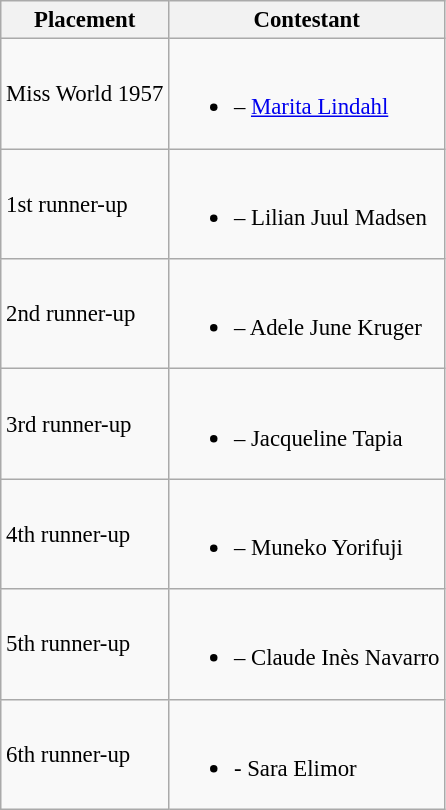<table class="wikitable sortable" style="font-size:95%;">
<tr>
<th>Placement</th>
<th>Contestant</th>
</tr>
<tr>
<td>Miss World 1957</td>
<td><br><ul><li> – <a href='#'>Marita Lindahl</a><strong></strong></li></ul></td>
</tr>
<tr>
<td>1st runner-up</td>
<td><br><ul><li> – Lilian Juul Madsen<strong></strong></li></ul></td>
</tr>
<tr>
<td>2nd runner-up</td>
<td><br><ul><li> – Adele June Kruger<strong></strong></li></ul></td>
</tr>
<tr>
<td>3rd runner-up</td>
<td><br><ul><li> – Jacqueline Tapia<strong></strong></li></ul></td>
</tr>
<tr>
<td>4th runner-up</td>
<td><br><ul><li> – Muneko Yorifuji<strong></strong></li></ul></td>
</tr>
<tr>
<td>5th runner-up</td>
<td><br><ul><li> – Claude Inès Navarro<strong></strong></li></ul></td>
</tr>
<tr>
<td>6th runner-up</td>
<td><br><ul><li> - Sara Elimor<strong></strong></li></ul></td>
</tr>
</table>
